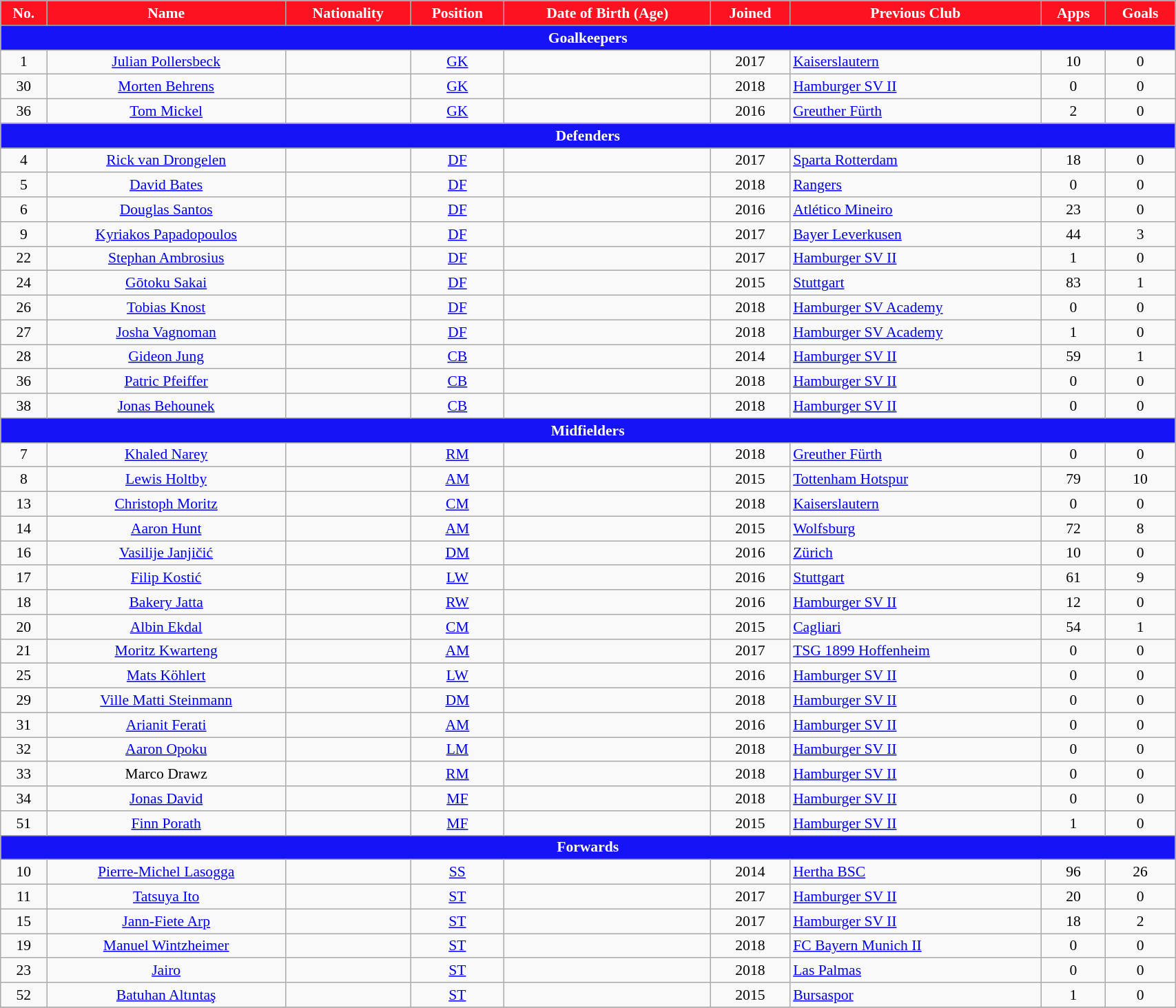<table class="wikitable" style="text-align:center; font-size:90%; width:90%;">
<tr>
<th style="background:#FD1220; color:white; text-align:center;">No.</th>
<th style="background:#FD1220; color:white; text-align:center;">Name</th>
<th style="background:#FD1220; color:white; text-align:center;">Nationality</th>
<th style="background:#FD1220; color:white; text-align:center;">Position</th>
<th style="background:#FD1220; color:white; text-align:center;">Date of Birth (Age)</th>
<th style="background:#FD1220; color:white; text-align:center;">Joined</th>
<th style="background:#FD1220; color:white; text-align:center;">Previous Club</th>
<th style="background:#FD1220; color:white; text-align:center;">Apps</th>
<th style="background:#FD1220; color:white; text-align:center;">Goals</th>
</tr>
<tr>
<th colspan="9" style="background:#1713F7; color:white; text-align:center;">Goalkeepers</th>
</tr>
<tr>
<td>1</td>
<td><a href='#'>Julian Pollersbeck</a></td>
<td></td>
<td><a href='#'>GK</a></td>
<td></td>
<td>2017</td>
<td align="left"> <a href='#'>Kaiserslautern</a></td>
<td>10</td>
<td>0</td>
</tr>
<tr>
<td>30</td>
<td><a href='#'>Morten Behrens</a></td>
<td></td>
<td><a href='#'>GK</a></td>
<td></td>
<td>2018</td>
<td align="left"> <a href='#'>Hamburger SV II</a></td>
<td>0</td>
<td>0</td>
</tr>
<tr>
<td>36</td>
<td><a href='#'>Tom Mickel</a></td>
<td></td>
<td><a href='#'>GK</a></td>
<td></td>
<td>2016</td>
<td align="left"> <a href='#'>Greuther Fürth</a></td>
<td>2</td>
<td>0</td>
</tr>
<tr>
<th colspan="9" style="background:#1713F7; color:white; text-align:center;">Defenders</th>
</tr>
<tr>
<td>4</td>
<td><a href='#'>Rick van Drongelen</a></td>
<td></td>
<td><a href='#'>DF</a></td>
<td></td>
<td>2017</td>
<td align="left"> <a href='#'>Sparta Rotterdam</a></td>
<td>18</td>
<td>0</td>
</tr>
<tr>
<td>5</td>
<td><a href='#'>David Bates</a></td>
<td></td>
<td><a href='#'>DF</a></td>
<td></td>
<td>2018</td>
<td align="left"> <a href='#'>Rangers</a></td>
<td>0</td>
<td>0</td>
</tr>
<tr>
<td>6</td>
<td><a href='#'>Douglas Santos</a></td>
<td></td>
<td><a href='#'>DF</a></td>
<td></td>
<td>2016</td>
<td align="left"> <a href='#'>Atlético Mineiro</a></td>
<td>23</td>
<td>0</td>
</tr>
<tr>
<td>9</td>
<td><a href='#'>Kyriakos Papadopoulos</a></td>
<td></td>
<td><a href='#'>DF</a></td>
<td></td>
<td>2017</td>
<td align="left"> <a href='#'>Bayer Leverkusen</a></td>
<td>44</td>
<td>3</td>
</tr>
<tr>
<td>22</td>
<td><a href='#'>Stephan Ambrosius</a></td>
<td></td>
<td><a href='#'>DF</a></td>
<td></td>
<td>2017</td>
<td align="left"> <a href='#'>Hamburger SV II</a></td>
<td>1</td>
<td>0</td>
</tr>
<tr>
<td>24</td>
<td><a href='#'>Gōtoku Sakai</a></td>
<td></td>
<td><a href='#'>DF</a></td>
<td></td>
<td>2015</td>
<td align="left"> <a href='#'>Stuttgart</a></td>
<td>83</td>
<td>1</td>
</tr>
<tr>
<td>26</td>
<td><a href='#'>Tobias Knost</a></td>
<td></td>
<td><a href='#'>DF</a></td>
<td></td>
<td>2018</td>
<td align="left"> <a href='#'>Hamburger SV Academy</a></td>
<td>0</td>
<td>0</td>
</tr>
<tr>
<td>27</td>
<td><a href='#'>Josha Vagnoman</a></td>
<td></td>
<td><a href='#'>DF</a></td>
<td></td>
<td>2018</td>
<td align="left"> <a href='#'>Hamburger SV Academy</a></td>
<td>1</td>
<td>0</td>
</tr>
<tr>
<td>28</td>
<td><a href='#'>Gideon Jung</a></td>
<td></td>
<td><a href='#'>CB</a></td>
<td></td>
<td>2014</td>
<td align="left"> <a href='#'>Hamburger SV II</a></td>
<td>59</td>
<td>1</td>
</tr>
<tr>
<td>36</td>
<td><a href='#'>Patric Pfeiffer</a></td>
<td></td>
<td><a href='#'>CB</a></td>
<td></td>
<td>2018</td>
<td align="left"> <a href='#'>Hamburger SV II</a></td>
<td>0</td>
<td>0</td>
</tr>
<tr>
<td>38</td>
<td><a href='#'>Jonas Behounek</a></td>
<td></td>
<td><a href='#'>CB</a></td>
<td></td>
<td>2018</td>
<td align="left"> <a href='#'>Hamburger SV II</a></td>
<td>0</td>
<td>0</td>
</tr>
<tr>
<th colspan="9" style="background:#1713F7; color:white; text-align:center;">Midfielders</th>
</tr>
<tr>
<td>7</td>
<td><a href='#'>Khaled Narey</a></td>
<td></td>
<td><a href='#'>RM</a></td>
<td></td>
<td>2018</td>
<td align="left"> <a href='#'>Greuther Fürth</a></td>
<td>0</td>
<td>0</td>
</tr>
<tr>
<td>8</td>
<td><a href='#'>Lewis Holtby</a></td>
<td></td>
<td><a href='#'>AM</a></td>
<td></td>
<td>2015</td>
<td align="left"> <a href='#'>Tottenham Hotspur</a></td>
<td>79</td>
<td>10</td>
</tr>
<tr>
<td>13</td>
<td><a href='#'>Christoph Moritz</a></td>
<td></td>
<td><a href='#'>CM</a></td>
<td></td>
<td>2018</td>
<td align="left"> <a href='#'>Kaiserslautern</a></td>
<td>0</td>
<td>0</td>
</tr>
<tr>
<td>14</td>
<td><a href='#'>Aaron Hunt</a></td>
<td></td>
<td><a href='#'>AM</a></td>
<td></td>
<td>2015</td>
<td align="left"> <a href='#'>Wolfsburg</a></td>
<td>72</td>
<td>8</td>
</tr>
<tr>
<td>16</td>
<td><a href='#'>Vasilije Janjičić</a></td>
<td></td>
<td><a href='#'>DM</a></td>
<td></td>
<td>2016</td>
<td align="left"> <a href='#'>Zürich</a></td>
<td>10</td>
<td>0</td>
</tr>
<tr>
<td>17</td>
<td><a href='#'>Filip Kostić</a></td>
<td></td>
<td><a href='#'>LW</a></td>
<td></td>
<td>2016</td>
<td align="left"> <a href='#'>Stuttgart</a></td>
<td>61</td>
<td>9</td>
</tr>
<tr>
<td>18</td>
<td><a href='#'>Bakery Jatta</a></td>
<td></td>
<td><a href='#'>RW</a></td>
<td></td>
<td>2016</td>
<td align="left"> <a href='#'>Hamburger SV II</a></td>
<td>12</td>
<td>0</td>
</tr>
<tr>
<td>20</td>
<td><a href='#'>Albin Ekdal</a></td>
<td></td>
<td><a href='#'>CM</a></td>
<td></td>
<td>2015</td>
<td align="left"> <a href='#'>Cagliari</a></td>
<td>54</td>
<td>1</td>
</tr>
<tr>
<td>21</td>
<td><a href='#'>Moritz Kwarteng</a></td>
<td></td>
<td><a href='#'>AM</a></td>
<td></td>
<td>2017</td>
<td align="left"> <a href='#'>TSG 1899 Hoffenheim</a></td>
<td>0</td>
<td>0</td>
</tr>
<tr>
<td>25</td>
<td><a href='#'>Mats Köhlert</a></td>
<td></td>
<td><a href='#'>LW</a></td>
<td></td>
<td>2016</td>
<td align="left"> <a href='#'>Hamburger SV II</a></td>
<td>0</td>
<td>0</td>
</tr>
<tr>
<td>29</td>
<td><a href='#'>Ville Matti Steinmann</a></td>
<td></td>
<td><a href='#'>DM</a></td>
<td></td>
<td>2018</td>
<td align="left"> <a href='#'>Hamburger SV II</a></td>
<td>0</td>
<td>0</td>
</tr>
<tr>
<td>31</td>
<td><a href='#'>Arianit Ferati</a></td>
<td></td>
<td><a href='#'>AM</a></td>
<td></td>
<td>2016</td>
<td align="left"> <a href='#'>Hamburger SV II</a></td>
<td>0</td>
<td>0</td>
</tr>
<tr>
<td>32</td>
<td><a href='#'>Aaron Opoku</a></td>
<td></td>
<td><a href='#'>LM</a></td>
<td></td>
<td>2018</td>
<td align="left"> <a href='#'>Hamburger SV II</a></td>
<td>0</td>
<td>0</td>
</tr>
<tr>
<td>33</td>
<td>Marco Drawz</td>
<td></td>
<td><a href='#'>RM</a></td>
<td></td>
<td>2018</td>
<td align="left"> <a href='#'>Hamburger SV II</a></td>
<td>0</td>
<td>0</td>
</tr>
<tr>
<td>34</td>
<td><a href='#'>Jonas David</a></td>
<td></td>
<td><a href='#'>MF</a></td>
<td></td>
<td>2018</td>
<td align="left"> <a href='#'>Hamburger SV II</a></td>
<td>0</td>
<td>0</td>
</tr>
<tr>
<td>51</td>
<td><a href='#'>Finn Porath</a></td>
<td></td>
<td><a href='#'>MF</a></td>
<td></td>
<td>2015</td>
<td align="left"> <a href='#'>Hamburger SV II</a></td>
<td>1</td>
<td>0</td>
</tr>
<tr>
<th colspan="9" style="background:#1713F7; color:white; text-align:center;">Forwards</th>
</tr>
<tr>
<td>10</td>
<td><a href='#'>Pierre-Michel Lasogga</a></td>
<td></td>
<td><a href='#'>SS</a></td>
<td></td>
<td>2014</td>
<td align="left"> <a href='#'>Hertha BSC</a></td>
<td>96</td>
<td>26</td>
</tr>
<tr>
<td>11</td>
<td><a href='#'>Tatsuya Ito</a></td>
<td></td>
<td><a href='#'>ST</a></td>
<td></td>
<td>2017</td>
<td align="left"> <a href='#'>Hamburger SV II</a></td>
<td>20</td>
<td>0</td>
</tr>
<tr>
<td>15</td>
<td><a href='#'>Jann-Fiete Arp</a></td>
<td></td>
<td><a href='#'>ST</a></td>
<td></td>
<td>2017</td>
<td align="left"> <a href='#'>Hamburger SV II</a></td>
<td>18</td>
<td>2</td>
</tr>
<tr>
<td>19</td>
<td><a href='#'>Manuel Wintzheimer</a></td>
<td></td>
<td><a href='#'>ST</a></td>
<td></td>
<td>2018</td>
<td align=left> <a href='#'>FC Bayern Munich II</a></td>
<td>0</td>
<td>0</td>
</tr>
<tr>
<td>23</td>
<td><a href='#'>Jairo</a></td>
<td></td>
<td><a href='#'>ST</a></td>
<td></td>
<td>2018</td>
<td align=left> <a href='#'>Las Palmas</a></td>
<td>0</td>
<td>0</td>
</tr>
<tr>
<td>52</td>
<td><a href='#'>Batuhan Altıntaş</a></td>
<td></td>
<td><a href='#'>ST</a></td>
<td></td>
<td>2015</td>
<td align=left> <a href='#'>Bursaspor</a></td>
<td>1</td>
<td>0</td>
</tr>
<tr>
</tr>
</table>
